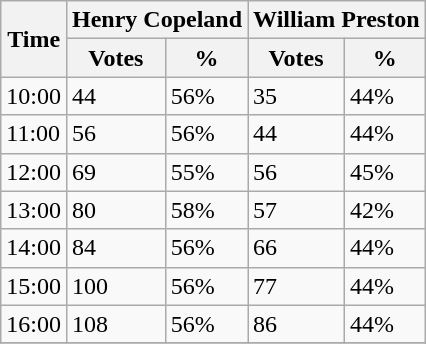<table class="wikitable">
<tr>
<th rowspan="2">Time</th>
<th colspan="2">Henry Copeland</th>
<th colspan="2">William Preston</th>
</tr>
<tr>
<th>Votes</th>
<th>%</th>
<th>Votes</th>
<th>%</th>
</tr>
<tr>
<td>10:00</td>
<td>44</td>
<td>56%</td>
<td>35</td>
<td>44%</td>
</tr>
<tr>
<td>11:00</td>
<td>56</td>
<td>56%</td>
<td>44</td>
<td>44%</td>
</tr>
<tr>
<td>12:00</td>
<td>69</td>
<td>55%</td>
<td>56</td>
<td>45%</td>
</tr>
<tr>
<td>13:00</td>
<td>80</td>
<td>58%</td>
<td>57</td>
<td>42%</td>
</tr>
<tr>
<td>14:00</td>
<td>84</td>
<td>56%</td>
<td>66</td>
<td>44%</td>
</tr>
<tr>
<td>15:00</td>
<td>100</td>
<td>56%</td>
<td>77</td>
<td>44%</td>
</tr>
<tr>
<td>16:00</td>
<td>108</td>
<td>56%</td>
<td>86</td>
<td>44%</td>
</tr>
<tr>
</tr>
</table>
